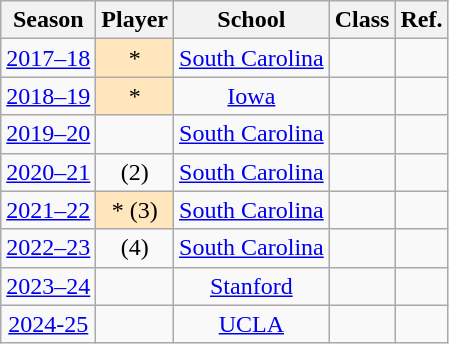<table class="wikitable sortable" style="text-align:center;">
<tr>
<th>Season</th>
<th>Player</th>
<th>School</th>
<th>Class</th>
<th>Ref.</th>
</tr>
<tr>
<td><a href='#'>2017–18</a></td>
<td style="background-color:#FFE6BD">*</td>
<td><a href='#'>South Carolina</a></td>
<td></td>
<td></td>
</tr>
<tr>
<td><a href='#'>2018–19</a></td>
<td style="background-color:#FFE6BD">*</td>
<td><a href='#'>Iowa</a></td>
<td></td>
<td></td>
</tr>
<tr>
<td><a href='#'>2019–20</a></td>
<td></td>
<td><a href='#'>South Carolina</a></td>
<td></td>
<td></td>
</tr>
<tr>
<td><a href='#'>2020–21</a></td>
<td> (2)</td>
<td><a href='#'>South Carolina</a></td>
<td></td>
<td></td>
</tr>
<tr>
<td><a href='#'>2021–22</a></td>
<td style="background-color:#FFE6BD">* (3)</td>
<td><a href='#'>South Carolina</a></td>
<td></td>
<td></td>
</tr>
<tr>
<td><a href='#'>2022–23</a></td>
<td> (4)</td>
<td><a href='#'>South Carolina</a></td>
<td></td>
<td></td>
</tr>
<tr>
<td><a href='#'>2023–24</a></td>
<td></td>
<td><a href='#'>Stanford</a></td>
<td></td>
<td></td>
</tr>
<tr>
<td><a href='#'>2024-25</a></td>
<td></td>
<td><a href='#'>UCLA</a></td>
<td></td>
<td></td>
</tr>
</table>
